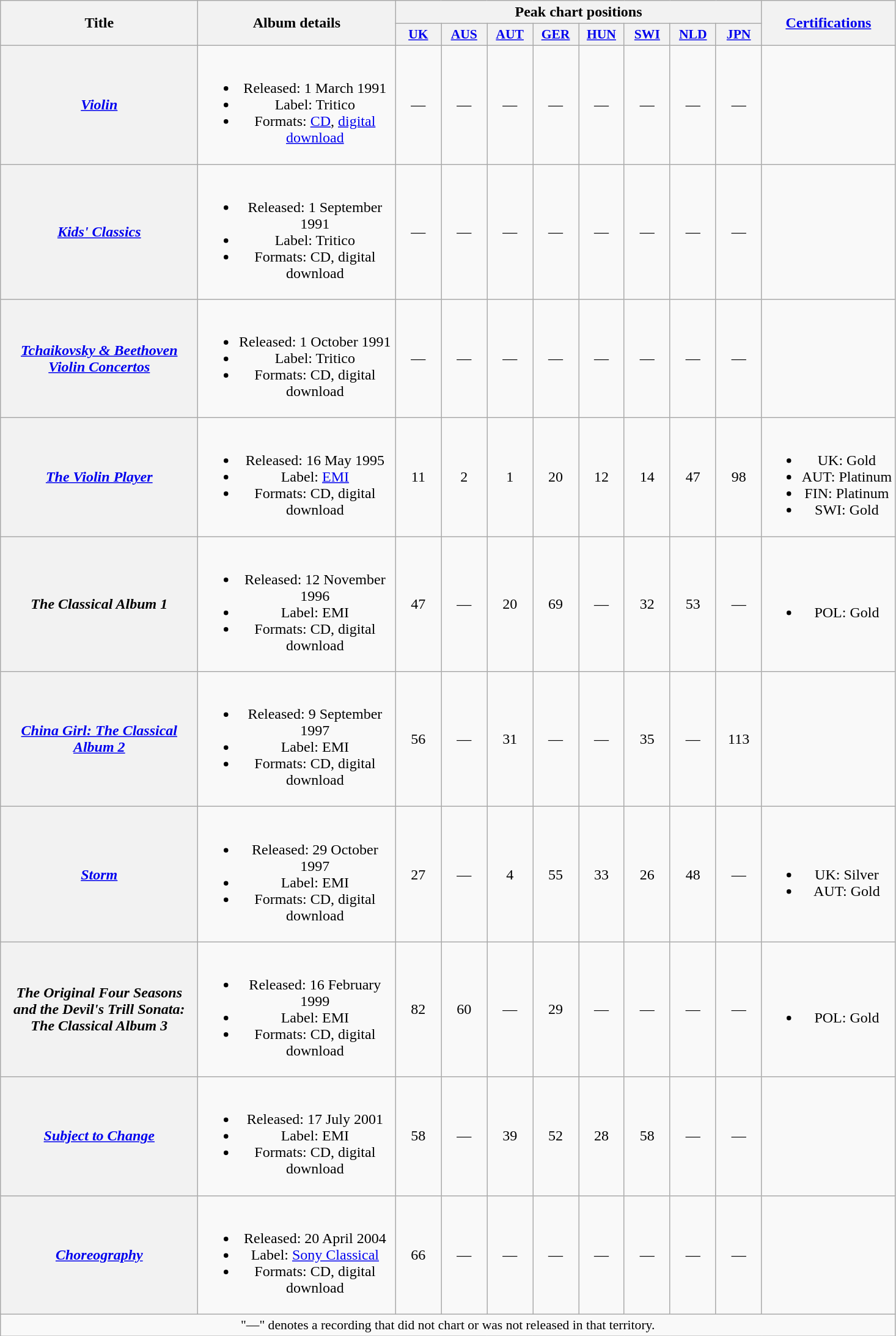<table class="wikitable plainrowheaders" style=text-align:center;>
<tr>
<th scope="col" rowspan="2" style="width:13em;">Title</th>
<th scope="col" rowspan="2" style="width:13em;">Album details</th>
<th scope="col" colspan="8">Peak chart positions</th>
<th scope="col" rowspan="2"><a href='#'>Certifications</a></th>
</tr>
<tr>
<th scope="col" style="width:3em;font-size:90%;"><a href='#'>UK</a><br></th>
<th scope="col" style="width:3em;font-size:90%;"><a href='#'>AUS</a><br></th>
<th scope="col" style="width:3em;font-size:90%;"><a href='#'>AUT</a><br></th>
<th scope="col" style="width:3em;font-size:90%;"><a href='#'>GER</a><br></th>
<th scope="col" style="width:3em;font-size:90%;"><a href='#'>HUN</a><br></th>
<th scope="col" style="width:3em;font-size:90%;"><a href='#'>SWI</a><br></th>
<th scope="col" style="width:3em;font-size:90%;"><a href='#'>NLD</a><br></th>
<th scope="col" style="width:3em;font-size:90%;"><a href='#'>JPN</a><br></th>
</tr>
<tr>
<th scope="row"><em><a href='#'>Violin</a></em></th>
<td><br><ul><li>Released: 1 March 1991</li><li>Label: Tritico</li><li>Formats: <a href='#'>CD</a>, <a href='#'>digital download</a></li></ul></td>
<td>—</td>
<td>—</td>
<td>—</td>
<td>—</td>
<td>—</td>
<td>—</td>
<td>—</td>
<td>—</td>
<td></td>
</tr>
<tr>
<th scope="row"><em><a href='#'>Kids' Classics</a></em></th>
<td><br><ul><li>Released: 1 September 1991</li><li>Label: Tritico</li><li>Formats: CD, digital download</li></ul></td>
<td>—</td>
<td>—</td>
<td>—</td>
<td>—</td>
<td>—</td>
<td>—</td>
<td>—</td>
<td>—</td>
<td></td>
</tr>
<tr>
<th scope="row"><em><a href='#'>Tchaikovsky & Beethoven Violin Concertos</a></em></th>
<td><br><ul><li>Released: 1 October 1991</li><li>Label: Tritico</li><li>Formats: CD, digital download</li></ul></td>
<td>—</td>
<td>—</td>
<td>—</td>
<td>—</td>
<td>—</td>
<td>—</td>
<td>—</td>
<td>—</td>
<td></td>
</tr>
<tr>
<th scope="row"><em><a href='#'>The Violin Player</a></em></th>
<td><br><ul><li>Released: 16 May 1995</li><li>Label: <a href='#'>EMI</a></li><li>Formats: CD, digital download</li></ul></td>
<td>11</td>
<td>2</td>
<td>1</td>
<td>20</td>
<td>12</td>
<td>14</td>
<td>47</td>
<td>98</td>
<td><br><ul><li>UK: Gold</li><li>AUT: Platinum</li><li>FIN: Platinum</li><li>SWI: Gold</li></ul></td>
</tr>
<tr>
<th scope="row"><em>The Classical Album 1</em></th>
<td><br><ul><li>Released: 12 November 1996</li><li>Label: EMI</li><li>Formats: CD, digital download</li></ul></td>
<td>47</td>
<td>—</td>
<td>20</td>
<td>69</td>
<td>—</td>
<td>32</td>
<td>53</td>
<td>—</td>
<td><br><ul><li>POL: Gold</li></ul></td>
</tr>
<tr>
<th scope="row"><em><a href='#'>China Girl: The Classical Album 2</a></em></th>
<td><br><ul><li>Released: 9 September 1997</li><li>Label: EMI</li><li>Formats: CD, digital download</li></ul></td>
<td>56</td>
<td>—</td>
<td>31</td>
<td>—</td>
<td>—</td>
<td>35</td>
<td>—</td>
<td>113</td>
<td></td>
</tr>
<tr>
<th scope="row"><em><a href='#'>Storm</a></em></th>
<td><br><ul><li>Released: 29 October 1997</li><li>Label: EMI</li><li>Formats: CD, digital download</li></ul></td>
<td>27</td>
<td>—</td>
<td>4</td>
<td>55</td>
<td>33</td>
<td>26</td>
<td>48</td>
<td>—</td>
<td><br><ul><li>UK: Silver</li><li>AUT: Gold</li></ul></td>
</tr>
<tr>
<th scope="row"><em>The Original Four Seasons and the Devil's Trill Sonata: The Classical Album 3</em></th>
<td><br><ul><li>Released: 16 February 1999</li><li>Label: EMI</li><li>Formats: CD, digital download</li></ul></td>
<td>82</td>
<td>60</td>
<td>—</td>
<td>29</td>
<td>—</td>
<td>—</td>
<td>—</td>
<td>—</td>
<td><br><ul><li>POL: Gold</li></ul></td>
</tr>
<tr>
<th scope="row"><em><a href='#'>Subject to Change</a></em></th>
<td><br><ul><li>Released: 17 July 2001</li><li>Label: EMI</li><li>Formats: CD, digital download</li></ul></td>
<td>58</td>
<td>—</td>
<td>39</td>
<td>52</td>
<td>28</td>
<td>58</td>
<td>—</td>
<td>—</td>
<td></td>
</tr>
<tr>
<th scope="row"><em><a href='#'>Choreography</a></em></th>
<td><br><ul><li>Released: 20 April 2004</li><li>Label: <a href='#'>Sony Classical</a></li><li>Formats: CD, digital download</li></ul></td>
<td>66</td>
<td>—</td>
<td>—</td>
<td>—</td>
<td>—</td>
<td>—</td>
<td>—</td>
<td>—</td>
<td></td>
</tr>
<tr>
<td colspan="15" style="font-size:90%">"—" denotes a recording that did not chart or was not released in that territory.</td>
</tr>
</table>
